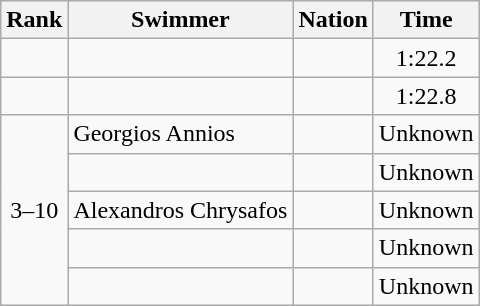<table class="wikitable sortable" style="text-align:center">
<tr>
<th>Rank</th>
<th>Swimmer</th>
<th>Nation</th>
<th>Time</th>
</tr>
<tr>
<td></td>
<td align=left></td>
<td align=left></td>
<td>1:22.2</td>
</tr>
<tr>
<td></td>
<td align=left></td>
<td align=left></td>
<td>1:22.8</td>
</tr>
<tr>
<td rowspan=5>3–10</td>
<td align=left>Georgios Annios</td>
<td align=left></td>
<td data-sort-value=0:00.0>Unknown</td>
</tr>
<tr>
<td align=left></td>
<td align=left></td>
<td data-sort-value=0:00.0>Unknown</td>
</tr>
<tr>
<td align=left>Alexandros Chrysafos</td>
<td align=left></td>
<td data-sort-value=0:00.0>Unknown</td>
</tr>
<tr>
<td align=left></td>
<td align=left></td>
<td data-sort-value=0:00.0>Unknown</td>
</tr>
<tr>
<td align=left></td>
<td align=left></td>
<td data-sort-value=0:00.0>Unknown</td>
</tr>
</table>
